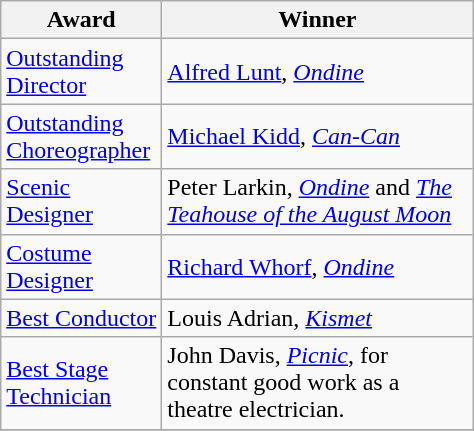<table class="wikitable">
<tr>
<th width="100"><strong>Award</strong></th>
<th width="200"><strong>Winner</strong></th>
</tr>
<tr>
<td><a href='#'>Outstanding Director</a></td>
<td><a href='#'>Alfred Lunt</a>, <em><a href='#'>Ondine</a></em></td>
</tr>
<tr>
<td><a href='#'>Outstanding Choreographer</a></td>
<td><a href='#'>Michael Kidd</a>, <em><a href='#'>Can-Can</a></em></td>
</tr>
<tr>
<td><a href='#'>Scenic Designer</a></td>
<td>Peter Larkin, <em><a href='#'>Ondine</a></em> and <em><a href='#'>The Teahouse of the August Moon</a></em></td>
</tr>
<tr>
<td><a href='#'>Costume Designer</a></td>
<td><a href='#'>Richard Whorf</a>, <em><a href='#'>Ondine</a></em></td>
</tr>
<tr>
<td><a href='#'>Best Conductor</a></td>
<td>Louis Adrian, <em><a href='#'>Kismet</a></em></td>
</tr>
<tr>
<td><a href='#'>Best Stage Technician</a></td>
<td>John Davis, <em><a href='#'>Picnic</a></em>, for constant good work as a theatre electrician.</td>
</tr>
<tr>
</tr>
</table>
